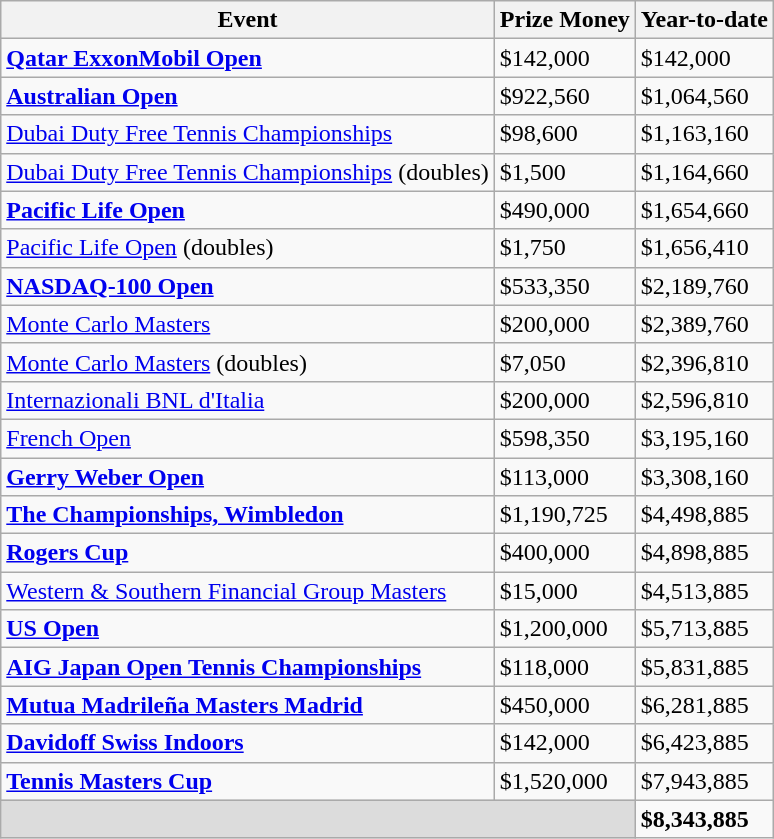<table class="wikitable sortable">
<tr>
<th>Event</th>
<th>Prize Money</th>
<th>Year-to-date</th>
</tr>
<tr>
<td><strong><a href='#'>Qatar ExxonMobil Open</a></strong></td>
<td>$142,000</td>
<td>$142,000</td>
</tr>
<tr>
<td><strong><a href='#'>Australian Open</a></strong></td>
<td>$922,560</td>
<td>$1,064,560</td>
</tr>
<tr>
<td><a href='#'>Dubai Duty Free Tennis Championships</a></td>
<td>$98,600</td>
<td>$1,163,160</td>
</tr>
<tr>
<td><a href='#'>Dubai Duty Free Tennis Championships</a> (doubles)</td>
<td>$1,500</td>
<td>$1,164,660</td>
</tr>
<tr>
<td><strong><a href='#'>Pacific Life Open</a></strong></td>
<td>$490,000</td>
<td>$1,654,660</td>
</tr>
<tr>
<td><a href='#'>Pacific Life Open</a> (doubles)</td>
<td>$1,750</td>
<td>$1,656,410</td>
</tr>
<tr>
<td><strong><a href='#'>NASDAQ-100 Open</a></strong></td>
<td>$533,350</td>
<td>$2,189,760</td>
</tr>
<tr>
<td><a href='#'>Monte Carlo Masters</a></td>
<td>$200,000</td>
<td>$2,389,760</td>
</tr>
<tr>
<td><a href='#'>Monte Carlo Masters</a> (doubles)</td>
<td>$7,050</td>
<td>$2,396,810</td>
</tr>
<tr>
<td><a href='#'>Internazionali BNL d'Italia</a></td>
<td>$200,000</td>
<td>$2,596,810</td>
</tr>
<tr>
<td><a href='#'>French Open</a></td>
<td>$598,350</td>
<td>$3,195,160</td>
</tr>
<tr>
<td><strong><a href='#'>Gerry Weber Open</a></strong></td>
<td>$113,000</td>
<td>$3,308,160</td>
</tr>
<tr>
<td><strong><a href='#'>The Championships, Wimbledon</a></strong></td>
<td>$1,190,725</td>
<td>$4,498,885</td>
</tr>
<tr>
<td><strong><a href='#'>Rogers Cup</a></strong></td>
<td>$400,000</td>
<td>$4,898,885</td>
</tr>
<tr>
<td><a href='#'>Western & Southern Financial Group Masters</a></td>
<td>$15,000</td>
<td>$4,513,885</td>
</tr>
<tr>
<td><strong><a href='#'>US Open</a></strong></td>
<td>$1,200,000</td>
<td>$5,713,885</td>
</tr>
<tr>
<td><strong><a href='#'>AIG Japan Open Tennis Championships</a></strong></td>
<td>$118,000</td>
<td>$5,831,885</td>
</tr>
<tr>
<td><strong><a href='#'>Mutua Madrileña Masters Madrid</a></strong></td>
<td>$450,000</td>
<td>$6,281,885</td>
</tr>
<tr>
<td><strong><a href='#'>Davidoff Swiss Indoors</a></strong></td>
<td>$142,000</td>
<td>$6,423,885</td>
</tr>
<tr>
<td><strong><a href='#'>Tennis Masters Cup</a></strong></td>
<td>$1,520,000</td>
<td>$7,943,885</td>
</tr>
<tr class="sortbottom">
<td colspan="2" style="background:#dcdcdc;"></td>
<td><strong>$8,343,885</strong></td>
</tr>
</table>
